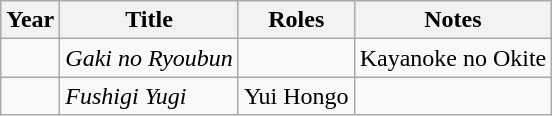<table class="wikitable sortable">
<tr>
<th>Year</th>
<th>Title</th>
<th>Roles</th>
<th>Notes</th>
</tr>
<tr>
<td></td>
<td><em>Gaki no Ryoubun</em></td>
<td></td>
<td>Kayanoke no Okite</td>
</tr>
<tr>
<td></td>
<td><em>Fushigi Yugi</em></td>
<td>Yui Hongo</td>
<td></td>
</tr>
</table>
